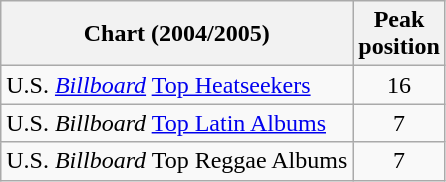<table class="wikitable">
<tr>
<th>Chart (2004/2005)</th>
<th>Peak<br>position</th>
</tr>
<tr>
<td>U.S. <em><a href='#'>Billboard</a></em> <a href='#'>Top Heatseekers</a></td>
<td align="center">16</td>
</tr>
<tr>
<td>U.S. <em>Billboard</em> <a href='#'>Top Latin Albums</a></td>
<td align="center">7</td>
</tr>
<tr>
<td>U.S. <em>Billboard</em> Top Reggae Albums </td>
<td align="center">7</td>
</tr>
</table>
